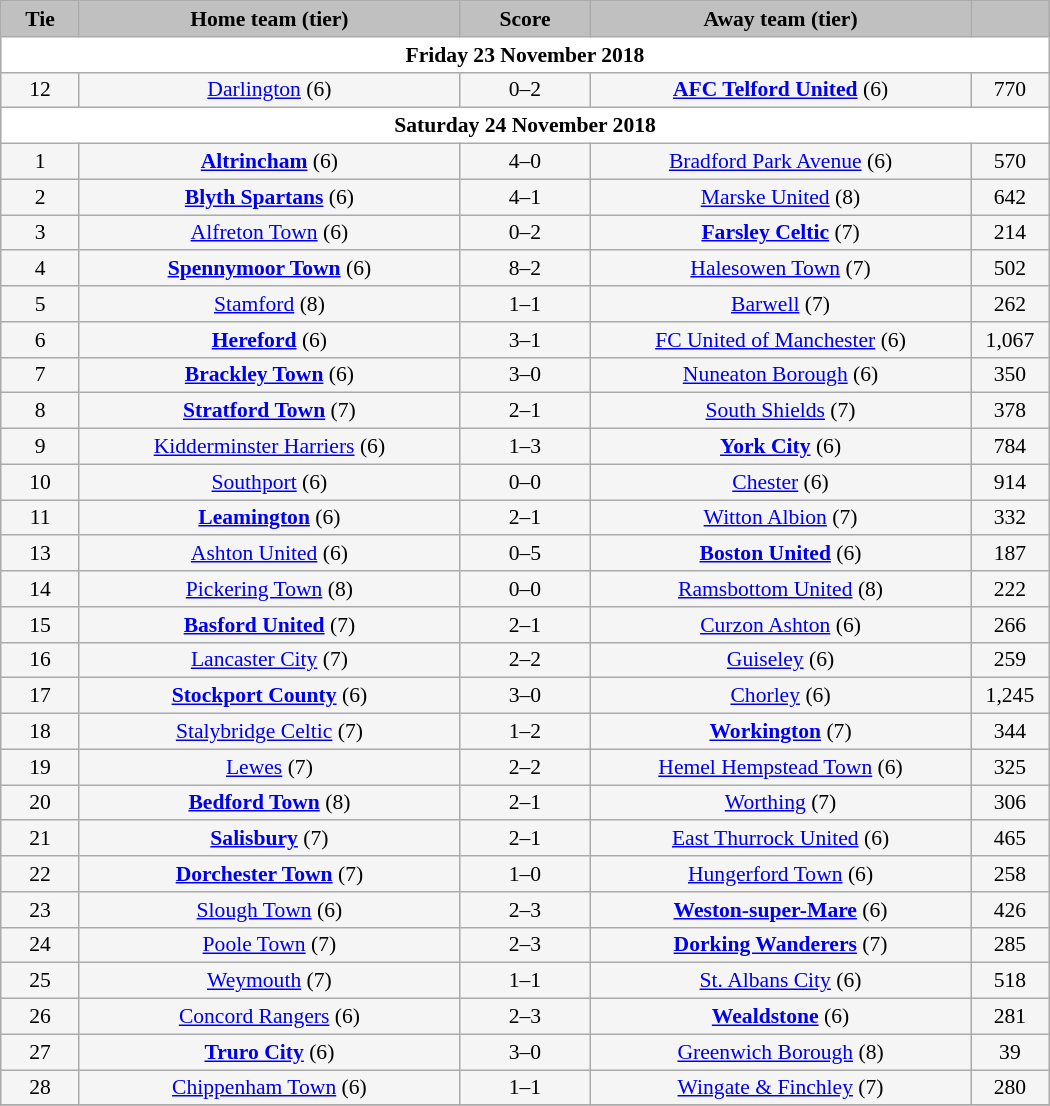<table class="wikitable" style="width: 700px; background:WhiteSmoke; text-align:center; font-size:90%">
<tr>
<td scope="col" style="width:  7.50%; background:silver;"><strong>Tie</strong></td>
<td scope="col" style="width: 36.25%; background:silver;"><strong>Home team (tier)</strong></td>
<td scope="col" style="width: 12.50%; background:silver;"><strong>Score</strong></td>
<td scope="col" style="width: 36.25%; background:silver;"><strong>Away team (tier)</strong></td>
<td scope="col" style="width:  7.50%; background:silver;"><strong></strong></td>
</tr>
<tr>
<td colspan="5" style= background:White><strong>Friday 23 November 2018</strong></td>
</tr>
<tr>
<td>12</td>
<td><a href='#'>Darlington</a> (6)</td>
<td>0–2</td>
<td><strong><a href='#'>AFC Telford United</a></strong> (6)</td>
<td>770</td>
</tr>
<tr>
<td colspan="5" style= background:White><strong>Saturday 24 November 2018</strong></td>
</tr>
<tr>
<td>1</td>
<td><strong><a href='#'>Altrincham</a></strong> (6)</td>
<td>4–0</td>
<td><a href='#'>Bradford Park Avenue</a> (6)</td>
<td>570</td>
</tr>
<tr>
<td>2</td>
<td><strong><a href='#'>Blyth Spartans</a></strong> (6)</td>
<td>4–1</td>
<td><a href='#'>Marske United</a> (8)</td>
<td>642</td>
</tr>
<tr>
<td>3</td>
<td><a href='#'>Alfreton Town</a> (6)</td>
<td>0–2</td>
<td><strong><a href='#'>Farsley Celtic</a></strong> (7)</td>
<td>214</td>
</tr>
<tr>
<td>4</td>
<td><strong><a href='#'>Spennymoor Town</a></strong> (6)</td>
<td>8–2</td>
<td><a href='#'>Halesowen Town</a> (7)</td>
<td>502</td>
</tr>
<tr>
<td>5</td>
<td><a href='#'>Stamford</a> (8)</td>
<td>1–1</td>
<td><a href='#'>Barwell</a> (7)</td>
<td>262</td>
</tr>
<tr>
<td>6</td>
<td><strong><a href='#'>Hereford</a></strong> (6)</td>
<td>3–1</td>
<td><a href='#'>FC United of Manchester</a> (6)</td>
<td>1,067</td>
</tr>
<tr>
<td>7</td>
<td><strong><a href='#'>Brackley Town</a></strong> (6)</td>
<td>3–0</td>
<td><a href='#'>Nuneaton Borough</a> (6)</td>
<td>350</td>
</tr>
<tr>
<td>8</td>
<td><strong><a href='#'>Stratford Town</a></strong> (7)</td>
<td>2–1</td>
<td><a href='#'>South Shields</a> (7)</td>
<td>378</td>
</tr>
<tr>
<td>9</td>
<td><a href='#'>Kidderminster Harriers</a> (6)</td>
<td>1–3</td>
<td><strong><a href='#'>York City</a></strong> (6)</td>
<td>784</td>
</tr>
<tr>
<td>10</td>
<td><a href='#'>Southport</a> (6)</td>
<td>0–0</td>
<td><a href='#'>Chester</a> (6)</td>
<td>914</td>
</tr>
<tr>
<td>11</td>
<td><strong><a href='#'>Leamington</a></strong> (6)</td>
<td>2–1</td>
<td><a href='#'>Witton Albion</a> (7)</td>
<td>332</td>
</tr>
<tr>
<td>13</td>
<td><a href='#'>Ashton United</a> (6)</td>
<td>0–5</td>
<td><strong><a href='#'>Boston United</a></strong> (6)</td>
<td>187</td>
</tr>
<tr>
<td>14</td>
<td><a href='#'>Pickering Town</a> (8)</td>
<td>0–0</td>
<td><a href='#'>Ramsbottom United</a> (8)</td>
<td>222</td>
</tr>
<tr>
<td>15</td>
<td><strong><a href='#'>Basford United</a></strong> (7)</td>
<td>2–1</td>
<td><a href='#'>Curzon Ashton</a> (6)</td>
<td>266</td>
</tr>
<tr>
<td>16</td>
<td><a href='#'>Lancaster City</a> (7)</td>
<td>2–2</td>
<td><a href='#'>Guiseley</a> (6)</td>
<td>259</td>
</tr>
<tr>
<td>17</td>
<td><strong><a href='#'>Stockport County</a></strong> (6)</td>
<td>3–0</td>
<td><a href='#'>Chorley</a> (6)</td>
<td>1,245</td>
</tr>
<tr>
<td>18</td>
<td><a href='#'>Stalybridge Celtic</a> (7)</td>
<td>1–2</td>
<td><strong><a href='#'>Workington</a></strong> (7)</td>
<td>344</td>
</tr>
<tr>
<td>19</td>
<td><a href='#'>Lewes</a> (7)</td>
<td>2–2</td>
<td><a href='#'>Hemel Hempstead Town</a> (6)</td>
<td>325</td>
</tr>
<tr>
<td>20</td>
<td><strong><a href='#'>Bedford Town</a></strong> (8)</td>
<td>2–1</td>
<td><a href='#'>Worthing</a> (7)</td>
<td>306</td>
</tr>
<tr>
<td>21</td>
<td><strong><a href='#'>Salisbury</a></strong> (7)</td>
<td>2–1</td>
<td><a href='#'>East Thurrock United</a> (6)</td>
<td>465</td>
</tr>
<tr>
<td>22</td>
<td><strong><a href='#'>Dorchester Town</a></strong> (7)</td>
<td>1–0</td>
<td><a href='#'>Hungerford Town</a> (6)</td>
<td>258</td>
</tr>
<tr>
<td>23</td>
<td><a href='#'>Slough Town</a> (6)</td>
<td>2–3</td>
<td><strong><a href='#'>Weston-super-Mare</a></strong> (6)</td>
<td>426</td>
</tr>
<tr>
<td>24</td>
<td><a href='#'>Poole Town</a> (7)</td>
<td>2–3</td>
<td><strong><a href='#'>Dorking Wanderers</a></strong> (7)</td>
<td>285</td>
</tr>
<tr>
<td>25</td>
<td><a href='#'>Weymouth</a> (7)</td>
<td>1–1</td>
<td><a href='#'>St. Albans City</a> (6)</td>
<td>518</td>
</tr>
<tr>
<td>26</td>
<td><a href='#'>Concord Rangers</a> (6)</td>
<td>2–3</td>
<td><strong><a href='#'>Wealdstone</a></strong> (6)</td>
<td>281</td>
</tr>
<tr>
<td>27</td>
<td><strong><a href='#'>Truro City</a></strong> (6)</td>
<td>3–0</td>
<td><a href='#'>Greenwich Borough</a> (8)</td>
<td>39</td>
</tr>
<tr>
<td>28</td>
<td><a href='#'>Chippenham Town</a> (6)</td>
<td>1–1</td>
<td><a href='#'>Wingate & Finchley</a> (7)</td>
<td>280</td>
</tr>
<tr>
</tr>
</table>
